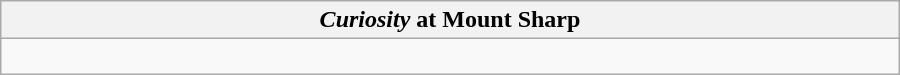<table class="wikitable" style="margin:0.5em auto; width:600px;">
<tr>
<th><em>Curiosity</em> at Mount Sharp</th>
</tr>
<tr>
<td style="font-size:88%"><br></td>
</tr>
</table>
